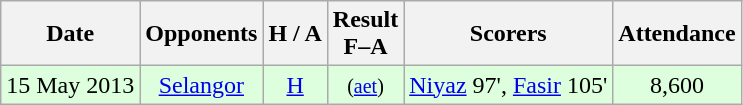<table class="wikitable" style="text-align:center">
<tr>
<th>Date</th>
<th>Opponents</th>
<th>H / A</th>
<th>Result<br>F–A</th>
<th>Scorers</th>
<th>Attendance</th>
</tr>
<tr bgcolor="#ddffdd">
<td>15 May 2013</td>
<td><a href='#'>Selangor</a></td>
<td><a href='#'>H</a></td>
<td> <small>(<a href='#'>aet</a>)</small></td>
<td><a href='#'>Niyaz</a> 97', <a href='#'>Fasir</a> 105'</td>
<td>8,600</td>
</tr>
</table>
